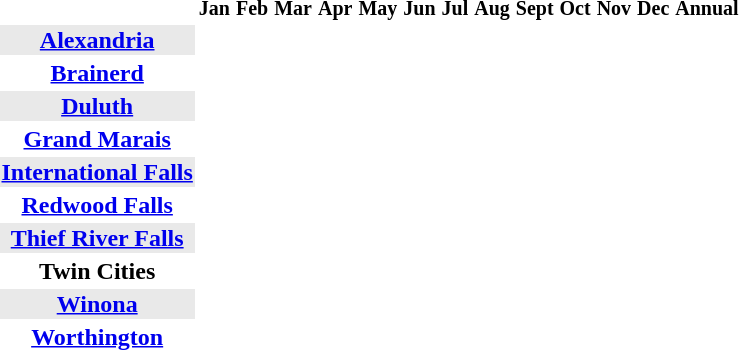<table class="toc sortable" style="text-align: center;">
<tr style="font-size: smaller;">
<th></th>
<th data-sort-type="number">Jan</th>
<th data-sort-type="number">Feb</th>
<th data-sort-type="number">Mar</th>
<th data-sort-type="number">Apr</th>
<th data-sort-type="number">May</th>
<th data-sort-type="number">Jun</th>
<th data-sort-type="number">Jul</th>
<th data-sort-type="number">Aug</th>
<th data-sort-type="number">Sept</th>
<th data-sort-type="number">Oct</th>
<th data-sort-type="number">Nov</th>
<th data-sort-type="number">Dec</th>
<th data-sort-type="number">Annual</th>
</tr>
<tr style="background-color:#E9E9E9;">
<th><a href='#'>Alexandria</a><br></th>
</tr>
<tr>
<th><a href='#'>Brainerd</a><br></th>
</tr>
<tr style="background-color:#E9E9E9;">
<th><a href='#'>Duluth</a><br></th>
</tr>
<tr>
<th><a href='#'>Grand Marais</a><br></th>
</tr>
<tr style="background-color:#E9E9E9;">
<th><a href='#'>International Falls</a><br></th>
</tr>
<tr>
<th><a href='#'>Redwood Falls</a><br></th>
</tr>
<tr style="background-color:#E9E9E9;">
<th><a href='#'>Thief River Falls</a><br></th>
</tr>
<tr>
<th>Twin Cities<br></th>
</tr>
<tr style="background-color:#E9E9E9;">
<th><a href='#'>Winona</a><br></th>
</tr>
<tr>
<th><a href='#'>Worthington</a><br></th>
</tr>
</table>
